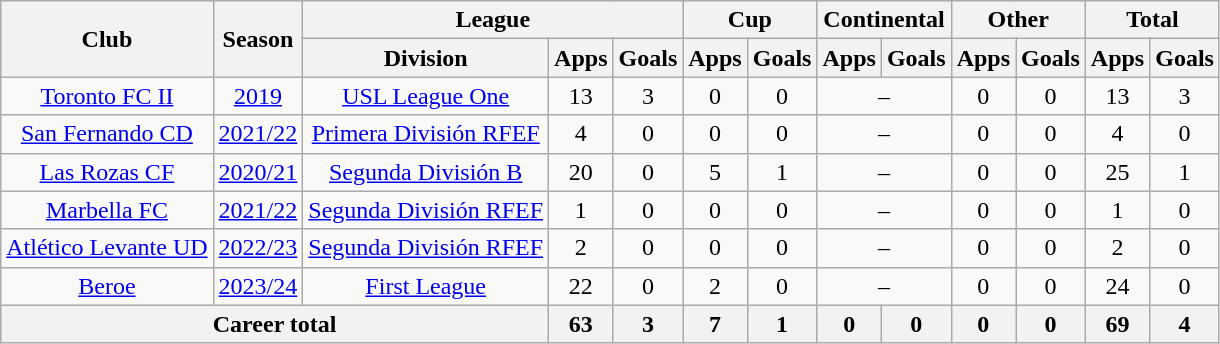<table class="wikitable" style="text-align: center">
<tr>
<th rowspan="2">Club</th>
<th rowspan="2">Season</th>
<th colspan="3">League</th>
<th colspan="2">Cup</th>
<th colspan="2">Continental</th>
<th colspan="2">Other</th>
<th colspan="2">Total</th>
</tr>
<tr>
<th>Division</th>
<th>Apps</th>
<th>Goals</th>
<th>Apps</th>
<th>Goals</th>
<th>Apps</th>
<th>Goals</th>
<th>Apps</th>
<th>Goals</th>
<th>Apps</th>
<th>Goals</th>
</tr>
<tr>
<td><a href='#'>Toronto FC II</a></td>
<td><a href='#'>2019</a></td>
<td><a href='#'>USL League One</a></td>
<td>13</td>
<td>3</td>
<td>0</td>
<td>0</td>
<td colspan="2">–</td>
<td>0</td>
<td>0</td>
<td>13</td>
<td>3</td>
</tr>
<tr>
<td><a href='#'>San Fernando CD</a></td>
<td><a href='#'>2021/22</a></td>
<td><a href='#'>Primera División RFEF</a></td>
<td>4</td>
<td>0</td>
<td>0</td>
<td>0</td>
<td colspan="2">–</td>
<td>0</td>
<td>0</td>
<td>4</td>
<td>0</td>
</tr>
<tr>
<td><a href='#'>Las Rozas CF</a></td>
<td><a href='#'>2020/21</a></td>
<td><a href='#'>Segunda División B</a></td>
<td>20</td>
<td>0</td>
<td>5</td>
<td>1</td>
<td colspan="2">–</td>
<td>0</td>
<td>0</td>
<td>25</td>
<td>1</td>
</tr>
<tr>
<td><a href='#'>Marbella FC</a></td>
<td><a href='#'>2021/22</a></td>
<td><a href='#'>Segunda División RFEF</a></td>
<td>1</td>
<td>0</td>
<td>0</td>
<td>0</td>
<td colspan="2">–</td>
<td>0</td>
<td>0</td>
<td>1</td>
<td>0</td>
</tr>
<tr>
<td><a href='#'>Atlético Levante UD</a></td>
<td><a href='#'>2022/23</a></td>
<td><a href='#'>Segunda División RFEF</a></td>
<td>2</td>
<td>0</td>
<td>0</td>
<td>0</td>
<td colspan="2">–</td>
<td>0</td>
<td>0</td>
<td>2</td>
<td>0</td>
</tr>
<tr>
<td><a href='#'>Beroe</a></td>
<td><a href='#'>2023/24</a></td>
<td><a href='#'>First League</a></td>
<td>22</td>
<td>0</td>
<td>2</td>
<td>0</td>
<td colspan="2">–</td>
<td>0</td>
<td>0</td>
<td>24</td>
<td>0</td>
</tr>
<tr>
<th colspan=3>Career total</th>
<th>63</th>
<th>3</th>
<th>7</th>
<th>1</th>
<th>0</th>
<th>0</th>
<th>0</th>
<th>0</th>
<th>69</th>
<th>4</th>
</tr>
</table>
